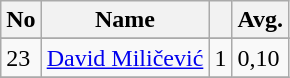<table class="wikitable">
<tr>
<th>No</th>
<th>Name</th>
<th></th>
<th>Avg.</th>
</tr>
<tr>
</tr>
<tr>
<td>23</td>
<td><a href='#'>David Miličević</a></td>
<td>1</td>
<td>0,10</td>
</tr>
<tr>
</tr>
</table>
